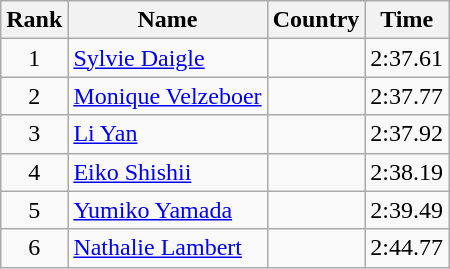<table class="wikitable"style="text-align:center">
<tr>
<th>Rank</th>
<th>Name</th>
<th>Country</th>
<th>Time</th>
</tr>
<tr>
<td>1</td>
<td align=left><a href='#'>Sylvie Daigle</a></td>
<td align=left></td>
<td>2:37.61</td>
</tr>
<tr>
<td>2</td>
<td align=left><a href='#'>Monique Velzeboer</a></td>
<td align=left></td>
<td>2:37.77</td>
</tr>
<tr>
<td>3</td>
<td align=left><a href='#'>Li Yan</a></td>
<td align=left></td>
<td>2:37.92</td>
</tr>
<tr>
<td>4</td>
<td align=left><a href='#'>Eiko Shishii</a></td>
<td align=left></td>
<td>2:38.19</td>
</tr>
<tr>
<td>5</td>
<td align=left><a href='#'>Yumiko Yamada</a></td>
<td align=left></td>
<td>2:39.49</td>
</tr>
<tr>
<td>6</td>
<td align=left><a href='#'>Nathalie Lambert</a></td>
<td align=left></td>
<td>2:44.77</td>
</tr>
</table>
